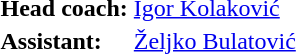<table>
<tr>
<td><strong>Head coach:</strong></td>
<td><a href='#'>Igor Kolaković</a></td>
</tr>
<tr>
<td><strong>Assistant:</strong></td>
<td><a href='#'>Željko Bulatović</a></td>
</tr>
</table>
